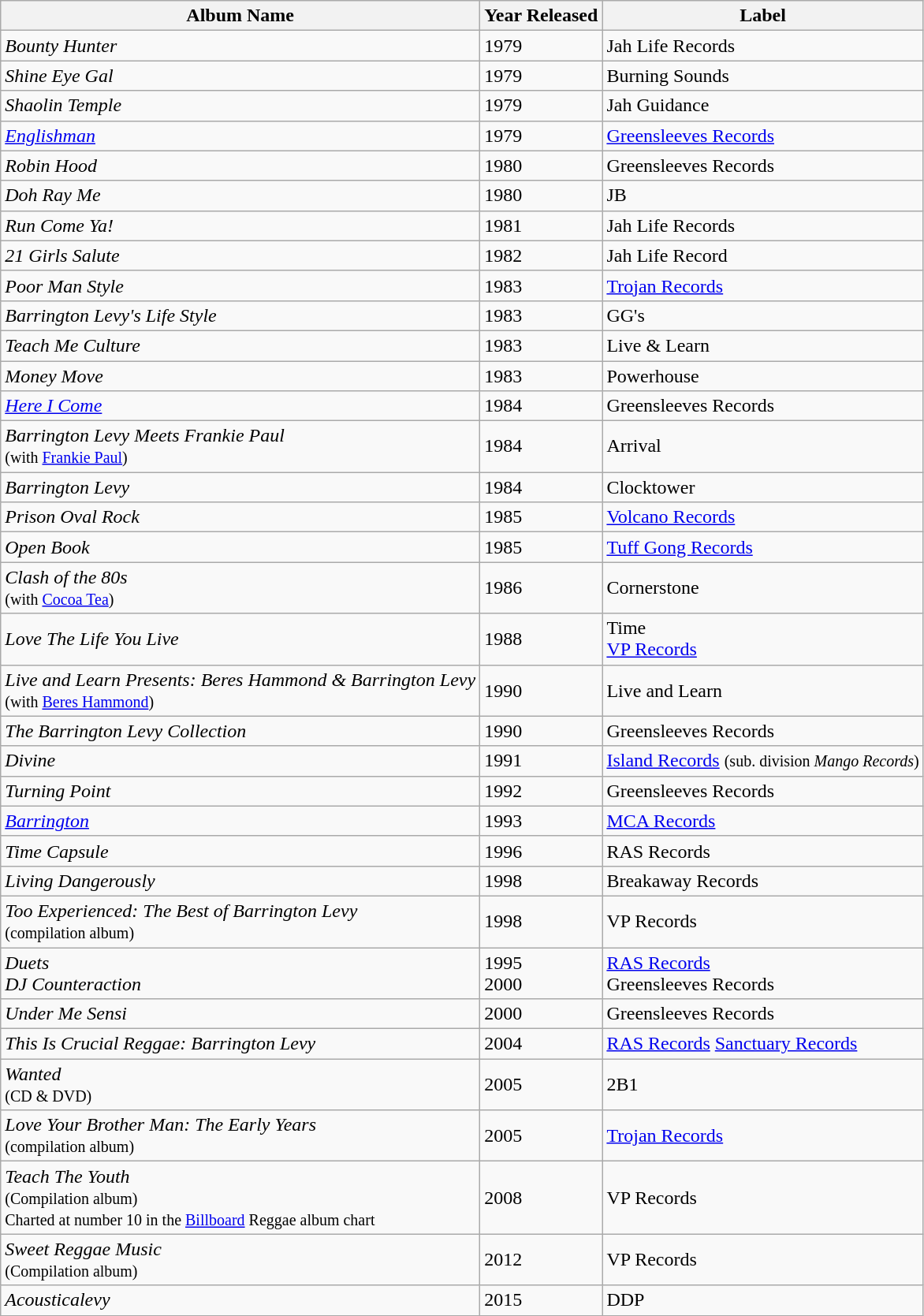<table class="wikitable">
<tr>
<th>Album Name</th>
<th>Year Released</th>
<th>Label</th>
</tr>
<tr>
<td><em>Bounty Hunter</em></td>
<td>1979</td>
<td>Jah Life Records</td>
</tr>
<tr>
<td><em>Shine Eye Gal</em></td>
<td>1979</td>
<td>Burning Sounds</td>
</tr>
<tr>
<td><em>Shaolin Temple</em></td>
<td>1979</td>
<td>Jah Guidance</td>
</tr>
<tr>
<td><em><a href='#'>Englishman</a></em></td>
<td>1979</td>
<td><a href='#'>Greensleeves Records</a></td>
</tr>
<tr>
<td><em>Robin Hood</em> </td>
<td>1980</td>
<td>Greensleeves Records</td>
</tr>
<tr>
<td><em>Doh Ray Me</em></td>
<td>1980</td>
<td>JB</td>
</tr>
<tr>
<td><em>Run Come Ya!</em></td>
<td>1981</td>
<td>Jah Life Records</td>
</tr>
<tr>
<td><em>21 Girls Salute</em></td>
<td>1982</td>
<td>Jah Life Record</td>
</tr>
<tr>
<td><em>Poor Man Style</em></td>
<td>1983</td>
<td><a href='#'>Trojan Records</a></td>
</tr>
<tr>
<td><em>Barrington Levy's Life Style</em></td>
<td>1983</td>
<td>GG's</td>
</tr>
<tr>
<td><em>Teach Me Culture</em></td>
<td>1983</td>
<td>Live & Learn</td>
</tr>
<tr>
<td><em>Money Move</em></td>
<td>1983</td>
<td>Powerhouse</td>
</tr>
<tr>
<td><em><a href='#'>Here I Come</a></em></td>
<td>1984</td>
<td>Greensleeves Records</td>
</tr>
<tr>
<td><em>Barrington Levy Meets Frankie Paul</em> <br> <small>(with <a href='#'>Frankie Paul</a>)</small></td>
<td>1984</td>
<td>Arrival</td>
</tr>
<tr>
<td><em>Barrington Levy</em></td>
<td>1984</td>
<td>Clocktower</td>
</tr>
<tr>
<td><em>Prison Oval Rock</em></td>
<td>1985</td>
<td><a href='#'>Volcano Records</a></td>
</tr>
<tr>
<td><em>Open Book</em></td>
<td>1985</td>
<td><a href='#'>Tuff Gong Records</a></td>
</tr>
<tr>
<td><em>Clash of the 80s</em> <br><small>(with <a href='#'>Cocoa Tea</a>)</small></td>
<td>1986</td>
<td>Cornerstone</td>
</tr>
<tr>
<td><em>Love The Life You Live</em> </td>
<td>1988</td>
<td>Time<br><a href='#'>VP Records</a></td>
</tr>
<tr>
<td><em>Live and Learn Presents:  Beres Hammond & Barrington Levy</em> <br><small>(with <a href='#'>Beres Hammond</a>)</small></td>
<td>1990</td>
<td>Live and Learn</td>
</tr>
<tr>
<td><em>The Barrington Levy Collection</em> </td>
<td>1990</td>
<td>Greensleeves Records</td>
</tr>
<tr>
<td><em>Divine</em></td>
<td>1991</td>
<td><a href='#'>Island Records</a> <small>(sub. division <em>Mango Records</em>)</small></td>
</tr>
<tr>
<td><em>Turning Point</em></td>
<td>1992</td>
<td>Greensleeves Records</td>
</tr>
<tr>
<td><em><a href='#'>Barrington</a></em></td>
<td>1993</td>
<td><a href='#'>MCA Records</a></td>
</tr>
<tr>
<td><em>Time Capsule</em></td>
<td>1996</td>
<td>RAS Records</td>
</tr>
<tr>
<td><em>Living Dangerously</em></td>
<td>1998</td>
<td>Breakaway Records</td>
</tr>
<tr>
<td><em>Too Experienced: The Best of Barrington Levy</em> <br><small>(compilation album)</small></td>
<td>1998</td>
<td>VP Records</td>
</tr>
<tr>
<td><em>Duets</em><br><em>DJ Counteraction</em> </td>
<td>1995<br>2000</td>
<td><a href='#'>RAS Records</a><br>Greensleeves Records</td>
</tr>
<tr>
<td><em>Under Me Sensi</em></td>
<td>2000</td>
<td>Greensleeves Records</td>
</tr>
<tr>
<td><em>This Is Crucial Reggae: Barrington Levy</em></td>
<td>2004</td>
<td><a href='#'>RAS Records</a> <a href='#'>Sanctuary Records</a></td>
</tr>
<tr>
<td><em>Wanted</em> <br><small>(CD & DVD)</small></td>
<td>2005</td>
<td>2B1</td>
</tr>
<tr>
<td><em>Love Your Brother Man: The Early Years</em> <br><small>(compilation album)</small></td>
<td>2005</td>
<td><a href='#'>Trojan Records</a></td>
</tr>
<tr>
<td><em>Teach The Youth</em>  <br><small>(Compilation album)<br>Charted at number 10 in the <a href='#'>Billboard</a> Reggae album chart</small></td>
<td>2008</td>
<td>VP Records</td>
</tr>
<tr>
<td><em>Sweet Reggae Music</em>  <br><small>(Compilation album)</small><br></td>
<td>2012</td>
<td>VP Records</td>
</tr>
<tr>
<td><em>Acousticalevy</em></td>
<td>2015</td>
<td>DDP</td>
</tr>
</table>
